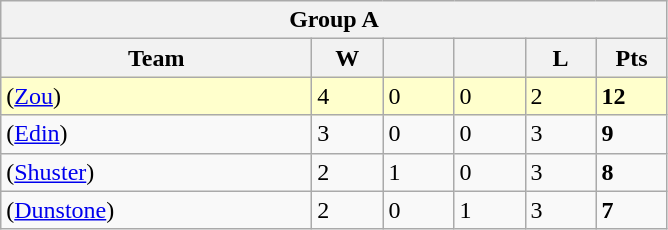<table class=wikitable>
<tr>
<th colspan=7>Group A</th>
</tr>
<tr>
<th width=200>Team</th>
<th width=40>W</th>
<th width=40></th>
<th width=40></th>
<th width=40>L</th>
<th width=40>Pts</th>
</tr>
<tr bgcolor=#ffffcc>
<td> (<a href='#'>Zou</a>)</td>
<td>4</td>
<td>0</td>
<td>0</td>
<td>2</td>
<td><strong>12</strong></td>
</tr>
<tr>
<td> (<a href='#'>Edin</a>)</td>
<td>3</td>
<td>0</td>
<td>0</td>
<td>3</td>
<td><strong>9</strong></td>
</tr>
<tr>
<td> (<a href='#'>Shuster</a>)</td>
<td>2</td>
<td>1</td>
<td>0</td>
<td>3</td>
<td><strong>8</strong></td>
</tr>
<tr>
<td> (<a href='#'>Dunstone</a>)</td>
<td>2</td>
<td>0</td>
<td>1</td>
<td>3</td>
<td><strong>7</strong></td>
</tr>
</table>
